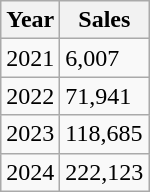<table class="wikitable">
<tr>
<th>Year</th>
<th>Sales</th>
</tr>
<tr>
<td>2021</td>
<td>6,007</td>
</tr>
<tr>
<td>2022</td>
<td>71,941</td>
</tr>
<tr>
<td>2023</td>
<td>118,685</td>
</tr>
<tr>
<td>2024</td>
<td>222,123</td>
</tr>
</table>
